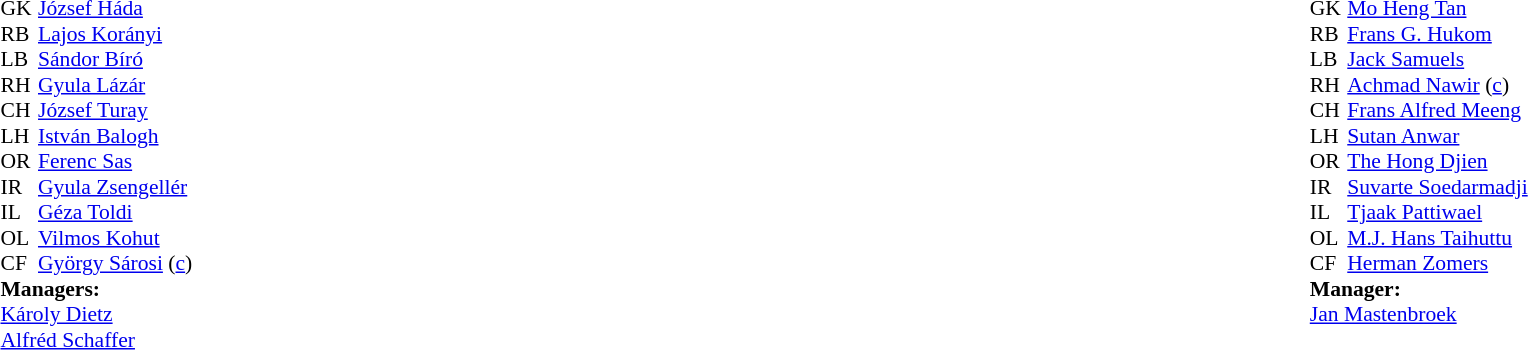<table width="100%">
<tr>
<td valign="top" width="50%"><br><table style="font-size: 90%" cellspacing="0" cellpadding="0">
<tr>
<th width="25"></th>
</tr>
<tr>
<td>GK</td>
<td><a href='#'>József Háda</a></td>
</tr>
<tr>
<td>RB</td>
<td><a href='#'>Lajos Korányi</a></td>
</tr>
<tr>
<td>LB</td>
<td><a href='#'>Sándor Bíró</a></td>
</tr>
<tr>
<td>RH</td>
<td><a href='#'>Gyula Lázár</a></td>
</tr>
<tr>
<td>CH</td>
<td><a href='#'>József Turay</a></td>
</tr>
<tr>
<td>LH</td>
<td><a href='#'>István Balogh</a></td>
</tr>
<tr>
<td>OR</td>
<td><a href='#'>Ferenc Sas</a></td>
</tr>
<tr>
<td>IR</td>
<td><a href='#'>Gyula Zsengellér</a></td>
</tr>
<tr>
<td>IL</td>
<td><a href='#'>Géza Toldi</a></td>
</tr>
<tr>
<td>OL</td>
<td><a href='#'>Vilmos Kohut</a></td>
</tr>
<tr>
<td>CF</td>
<td><a href='#'>György Sárosi</a> (<a href='#'>c</a>)</td>
</tr>
<tr>
<td colspan="4"><strong>Managers:</strong></td>
</tr>
<tr>
<td colspan="4"><a href='#'>Károly Dietz</a><br><a href='#'>Alfréd Schaffer</a></td>
</tr>
</table>
</td>
<td valign="top"></td>
<td valign="top" width="50%"><br><table style="font-size: 90%" cellspacing="0" cellpadding="0" align=center>
<tr>
<th width="25"></th>
</tr>
<tr>
<td>GK</td>
<td><a href='#'>Mo Heng Tan</a></td>
</tr>
<tr>
<td>RB</td>
<td><a href='#'>Frans G. Hukom</a></td>
</tr>
<tr>
<td>LB</td>
<td><a href='#'>Jack Samuels</a></td>
</tr>
<tr>
<td>RH</td>
<td><a href='#'>Achmad Nawir</a> (<a href='#'>c</a>)</td>
</tr>
<tr>
<td>CH</td>
<td><a href='#'>Frans Alfred Meeng</a></td>
</tr>
<tr>
<td>LH</td>
<td><a href='#'>Sutan Anwar</a></td>
</tr>
<tr>
<td>OR</td>
<td><a href='#'>The Hong Djien</a></td>
</tr>
<tr>
<td>IR</td>
<td><a href='#'>Suvarte Soedarmadji</a></td>
</tr>
<tr>
<td>IL</td>
<td><a href='#'>Tjaak Pattiwael</a></td>
</tr>
<tr>
<td>OL</td>
<td><a href='#'>M.J. Hans Taihuttu</a></td>
</tr>
<tr>
<td>CF</td>
<td><a href='#'>Herman Zomers</a></td>
</tr>
<tr>
<td colspan="4"><strong>Manager:</strong></td>
</tr>
<tr>
<td colspan="4"><a href='#'>Jan Mastenbroek</a></td>
</tr>
</table>
</td>
</tr>
</table>
